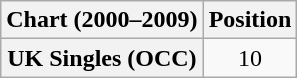<table class="wikitable plainrowheaders" style="text-align:center">
<tr>
<th>Chart (2000–2009)</th>
<th>Position</th>
</tr>
<tr>
<th scope="row">UK Singles (OCC)</th>
<td>10</td>
</tr>
</table>
